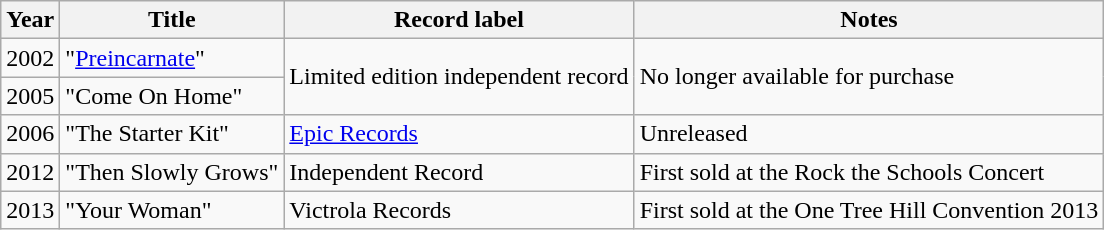<table class="wikitable">
<tr>
<th>Year</th>
<th>Title</th>
<th>Record label</th>
<th>Notes</th>
</tr>
<tr>
<td>2002</td>
<td>"<a href='#'>Preincarnate</a>"</td>
<td rowspan="2">Limited edition independent record</td>
<td rowspan="2">No longer available for purchase</td>
</tr>
<tr>
<td>2005</td>
<td>"Come On Home"</td>
</tr>
<tr>
<td>2006</td>
<td>"The Starter Kit"</td>
<td><a href='#'>Epic Records</a></td>
<td>Unreleased</td>
</tr>
<tr>
<td>2012</td>
<td>"Then Slowly Grows"</td>
<td>Independent Record</td>
<td>First sold at the Rock the Schools Concert</td>
</tr>
<tr>
<td>2013</td>
<td>"Your Woman"</td>
<td>Victrola Records</td>
<td>First sold at the One Tree Hill Convention 2013</td>
</tr>
</table>
